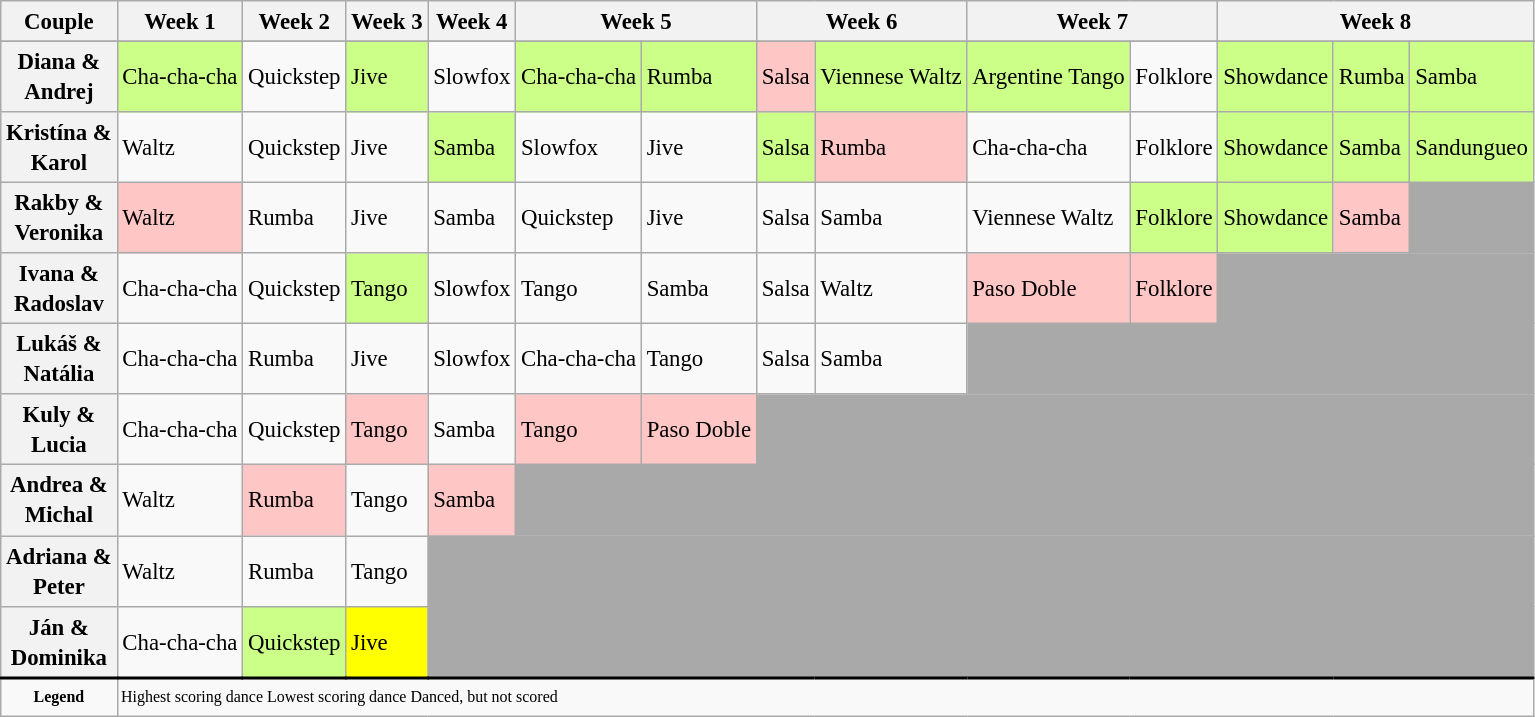<table class="wikitable" style="text-align:left; font-size:95%; line-height:20px;">
<tr>
<th>Couple</th>
<th>Week 1</th>
<th>Week 2</th>
<th>Week 3</th>
<th>Week 4</th>
<th colspan=2>Week 5</th>
<th colspan=2>Week 6</th>
<th colspan=2>Week 7</th>
<th colspan=3>Week 8</th>
</tr>
<tr>
</tr>
<tr>
<th>Diana &<br>Andrej</th>
<td style="background:#ccff88;">Cha-cha-cha</td>
<td>Quickstep</td>
<td style="background:#ccff88;">Jive</td>
<td>Slowfox</td>
<td style="background:#ccff88;">Cha-cha-cha</td>
<td style="background:#ccff88;">Rumba</td>
<td style="background:#ffc6c6;">Salsa</td>
<td style="background:#ccff88;">Viennese Waltz</td>
<td style="background:#ccff88;">Argentine Tango</td>
<td>Folklore</td>
<td style="background:#ccff88;">Showdance</td>
<td style="background:#ccff88;">Rumba</td>
<td style="background:#ccff88;">Samba</td>
</tr>
<tr>
<th>Kristína &<br>Karol</th>
<td>Waltz</td>
<td>Quickstep</td>
<td>Jive</td>
<td style="background:#ccff88;">Samba</td>
<td>Slowfox</td>
<td>Jive</td>
<td style="background:#ccff88;">Salsa</td>
<td style="background:#ffc6c6;">Rumba</td>
<td>Cha-cha-cha</td>
<td>Folklore</td>
<td style="background:#ccff88;">Showdance</td>
<td style="background:#ccff88;">Samba</td>
<td style="background:#ccff88;">Sandungueo</td>
</tr>
<tr>
<th>Rakby &<br>Veronika</th>
<td style="background:#ffc6c6;">Waltz</td>
<td>Rumba</td>
<td>Jive</td>
<td>Samba</td>
<td>Quickstep</td>
<td>Jive</td>
<td>Salsa</td>
<td>Samba</td>
<td>Viennese Waltz</td>
<td style="background:#ccff88;">Folklore</td>
<td style="background:#ccff88;">Showdance</td>
<td style="background:#ffc6c6;">Samba</td>
<td bgcolor=darkgray colspan=3></td>
</tr>
<tr>
<th>Ivana &<br>Radoslav</th>
<td>Cha-cha-cha</td>
<td>Quickstep</td>
<td style="background:#ccff88;">Tango</td>
<td>Slowfox</td>
<td>Tango</td>
<td>Samba</td>
<td>Salsa</td>
<td>Waltz</td>
<td style="background:#ffc6c6;">Paso Doble</td>
<td style="background:#ffc6c6;">Folklore</td>
<td bgcolor=darkgray colspan=3></td>
</tr>
<tr>
<th>Lukáš &<br>Natália</th>
<td>Cha-cha-cha</td>
<td>Rumba</td>
<td>Jive</td>
<td>Slowfox</td>
<td>Cha-cha-cha</td>
<td>Tango</td>
<td>Salsa</td>
<td>Samba</td>
<td bgcolor=darkgray colspan=10></td>
</tr>
<tr>
<th>Kuly &<br>Lucia</th>
<td>Cha-cha-cha</td>
<td>Quickstep</td>
<td style="background:#ffc6c6;">Tango</td>
<td>Samba</td>
<td style="background:#ffc6c6;">Tango</td>
<td style="background:#ffc6c6;">Paso Doble</td>
<td bgcolor=darkgray colspan=10></td>
</tr>
<tr>
<th>Andrea &<br>Michal</th>
<td>Waltz</td>
<td style="background:#ffc6c6;">Rumba</td>
<td>Tango</td>
<td style="background:#ffc6c6;">Samba</td>
<td bgcolor=darkgray colspan=10></td>
</tr>
<tr>
<th>Adriana &<br>Peter</th>
<td>Waltz</td>
<td>Rumba</td>
<td>Tango</td>
<td bgcolor=darkgray colspan=10></td>
</tr>
<tr>
<th>Ján &<br>Dominika</th>
<td>Cha-cha-cha</td>
<td style="background:#ccff88;">Quickstep</td>
<td style="background:yellow;">Jive</td>
<td bgcolor=darkgray colspan=10></td>
</tr>
<tr style="border-top:solid 2px">
<td align=center style=font-size:8pt><strong>Legend</strong></td>
<td colspan=20 style=font-size:8pt> Highest scoring dance  Lowest scoring dance  Danced, but not scored</td>
</tr>
</table>
